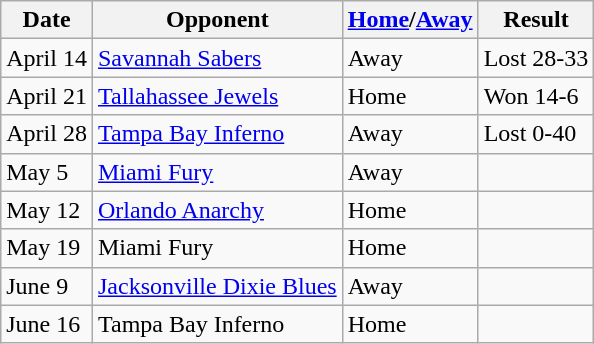<table class="wikitable">
<tr>
<th>Date</th>
<th>Opponent</th>
<th><a href='#'>Home</a>/<a href='#'>Away</a></th>
<th>Result</th>
</tr>
<tr>
<td>April 14</td>
<td><a href='#'>Savannah Sabers</a></td>
<td>Away</td>
<td>Lost 28-33</td>
</tr>
<tr>
<td>April 21</td>
<td><a href='#'>Tallahassee Jewels</a></td>
<td>Home</td>
<td>Won 14-6</td>
</tr>
<tr>
<td>April 28</td>
<td><a href='#'>Tampa Bay Inferno</a></td>
<td>Away</td>
<td>Lost 0-40</td>
</tr>
<tr>
<td>May 5</td>
<td><a href='#'>Miami Fury</a></td>
<td>Away</td>
<td></td>
</tr>
<tr>
<td>May 12</td>
<td><a href='#'>Orlando Anarchy</a></td>
<td>Home</td>
<td></td>
</tr>
<tr>
<td>May 19</td>
<td>Miami Fury</td>
<td>Home</td>
<td></td>
</tr>
<tr>
<td>June 9</td>
<td><a href='#'>Jacksonville Dixie Blues</a></td>
<td>Away</td>
<td></td>
</tr>
<tr>
<td>June 16</td>
<td>Tampa Bay Inferno</td>
<td>Home</td>
<td></td>
</tr>
</table>
